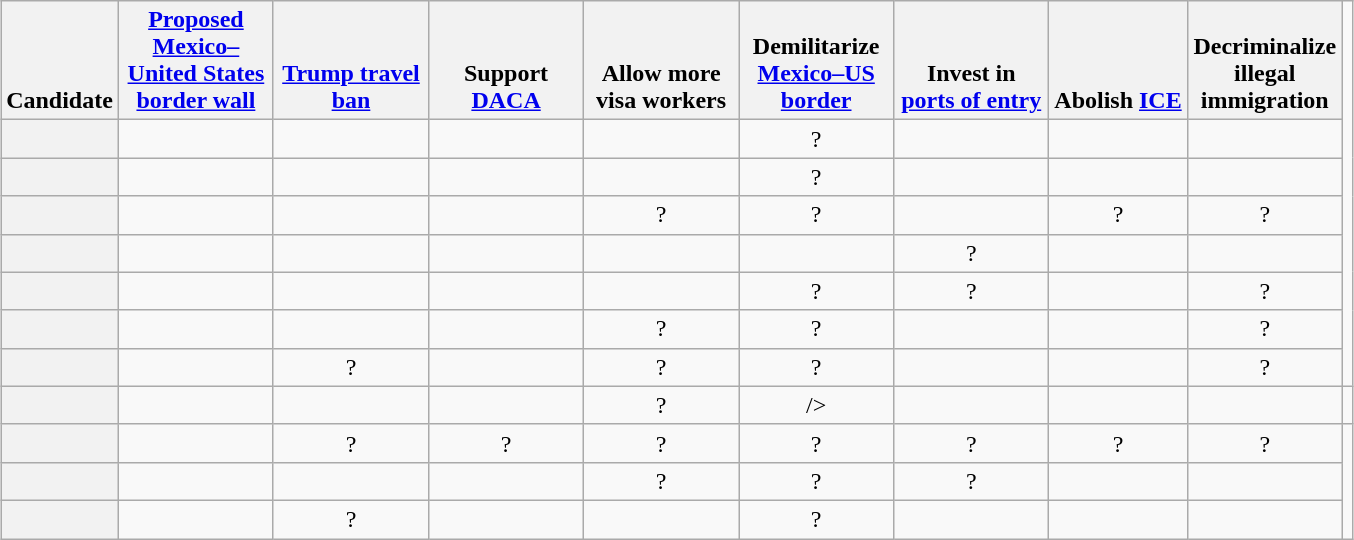<table class="wikitable sortable" style=margin:auto;table-layout:fixed;text-align:center>
<tr valign=bottom>
<th>Candidate</th>
<th style=max-width:6em><a href='#'>Proposed Mexico–United States border wall</a></th>
<th style=max-width:6em><a href='#'>Trump travel ban</a></th>
<th style=max-width:6em>Support <a href='#'>DACA</a></th>
<th style=max-width:6em>Allow more visa workers</th>
<th style=max-width:6em>Demilitarize <a href='#'>Mexico–US border</a></th>
<th style=max-width:6em>Invest in <a href='#'>ports of entry</a></th>
<th style=max-width:6em>Abolish <a href='#'>ICE</a></th>
<th style=max-width:6em>Decriminalize illegal immigration</th>
</tr>
<tr>
<th></th>
<td></td>
<td></td>
<td></td>
<td></td>
<td>?</td>
<td></td>
<td></td>
<td></td>
</tr>
<tr>
<th></th>
<td></td>
<td></td>
<td></td>
<td></td>
<td>?</td>
<td></td>
<td></td>
<td></td>
</tr>
<tr>
<th></th>
<td></td>
<td></td>
<td></td>
<td>?</td>
<td>?</td>
<td></td>
<td>?</td>
<td>?</td>
</tr>
<tr>
<th></th>
<td></td>
<td></td>
<td></td>
<td></td>
<td></td>
<td>?</td>
<td></td>
<td></td>
</tr>
<tr>
<th></th>
<td></td>
<td></td>
<td></td>
<td></td>
<td>?</td>
<td>?</td>
<td></td>
<td>?</td>
</tr>
<tr>
<th></th>
<td></td>
<td></td>
<td></td>
<td>?</td>
<td>?</td>
<td></td>
<td></td>
<td>?</td>
</tr>
<tr>
<th></th>
<td></td>
<td>?</td>
<td></td>
<td>?</td>
<td>?</td>
<td></td>
<td></td>
<td>?</td>
</tr>
<tr>
<th></th>
<td></td>
<td></td>
<td></td>
<td>?</td>
<td>/></td>
<td></td>
<td></td>
<td></td>
<td></td>
</tr>
<tr>
<th></th>
<td></td>
<td>?</td>
<td>?</td>
<td>?</td>
<td>?</td>
<td>?</td>
<td>?</td>
<td>?</td>
</tr>
<tr>
<th></th>
<td></td>
<td></td>
<td></td>
<td>?</td>
<td>?</td>
<td>?</td>
<td></td>
<td></td>
</tr>
<tr>
<th></th>
<td></td>
<td>?</td>
<td></td>
<td></td>
<td>?</td>
<td></td>
<td></td>
<td></td>
</tr>
</table>
